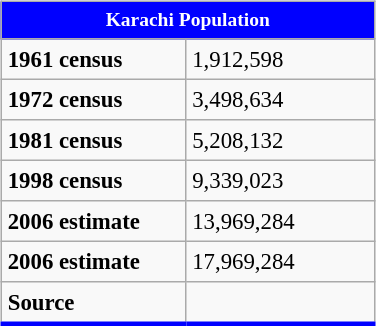<table border="2" cellpadding="4" cellspacing="0" style="margin: 1em 1em 1em 0; background: #f9f9f9; border: 1px #aaa solid; border-collapse: collapse; font-size: 95%;" width="250px" align="right" style="border: 1em solid white" valign=top>
<tr>
<td colspan="2" style="margin-left: inherit; background:blue; color:#ffffff; text-align:center; font-size: small;"><strong>Karachi Population</strong></td>
</tr>
<tr>
<td width="130px"><strong>1961 census</strong></td>
<td width="130px">1,912,598</td>
</tr>
<tr>
<td><strong>1972 census</strong></td>
<td>3,498,634</td>
</tr>
<tr>
<td><strong>1981 census</strong></td>
<td>5,208,132</td>
</tr>
<tr>
<td><strong>1998 census</strong></td>
<td>9,339,023</td>
</tr>
<tr>
<td><strong>2006 estimate</strong></td>
<td>13,969,284</td>
</tr>
<tr>
<td><strong>2006 estimate</strong></td>
<td>17,969,284</td>
</tr>
<tr>
<td style="border-bottom:3px solid blue;"><strong>Source</strong></td>
<td style="border-bottom:3px solid blue;"></td>
</tr>
</table>
